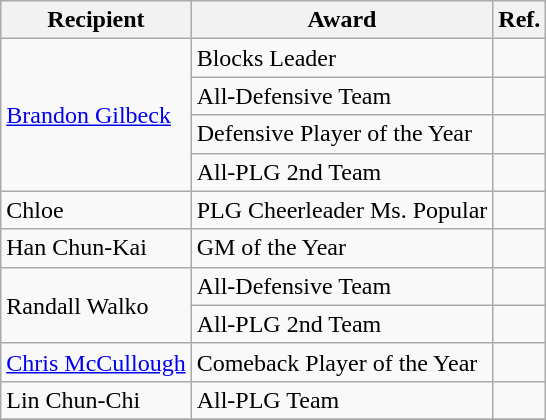<table class="wikitable">
<tr>
<th>Recipient</th>
<th>Award</th>
<th>Ref.</th>
</tr>
<tr>
<td rowspan=4><a href='#'>Brandon Gilbeck</a></td>
<td>Blocks Leader</td>
<td></td>
</tr>
<tr>
<td>All-Defensive Team</td>
<td></td>
</tr>
<tr>
<td>Defensive Player of the Year</td>
<td></td>
</tr>
<tr>
<td>All-PLG 2nd Team</td>
<td></td>
</tr>
<tr>
<td>Chloe</td>
<td>PLG Cheerleader Ms. Popular</td>
<td></td>
</tr>
<tr>
<td>Han Chun-Kai</td>
<td>GM of the Year</td>
<td></td>
</tr>
<tr>
<td rowspan=2>Randall Walko</td>
<td>All-Defensive Team</td>
<td></td>
</tr>
<tr>
<td>All-PLG 2nd Team</td>
<td></td>
</tr>
<tr>
<td><a href='#'>Chris McCullough</a></td>
<td>Comeback Player of the Year</td>
<td></td>
</tr>
<tr>
<td>Lin Chun-Chi</td>
<td>All-PLG Team</td>
<td></td>
</tr>
<tr>
</tr>
</table>
